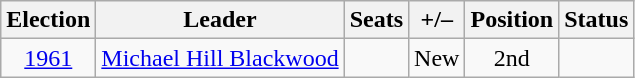<table class="wikitable" style="text-align:center">
<tr>
<th>Election</th>
<th>Leader</th>
<th>Seats</th>
<th>+/–</th>
<th>Position</th>
<th>Status</th>
</tr>
<tr>
<td><a href='#'>1961</a></td>
<td><a href='#'>Michael Hill Blackwood</a></td>
<td></td>
<td>New</td>
<td>2nd</td>
<td></td>
</tr>
</table>
